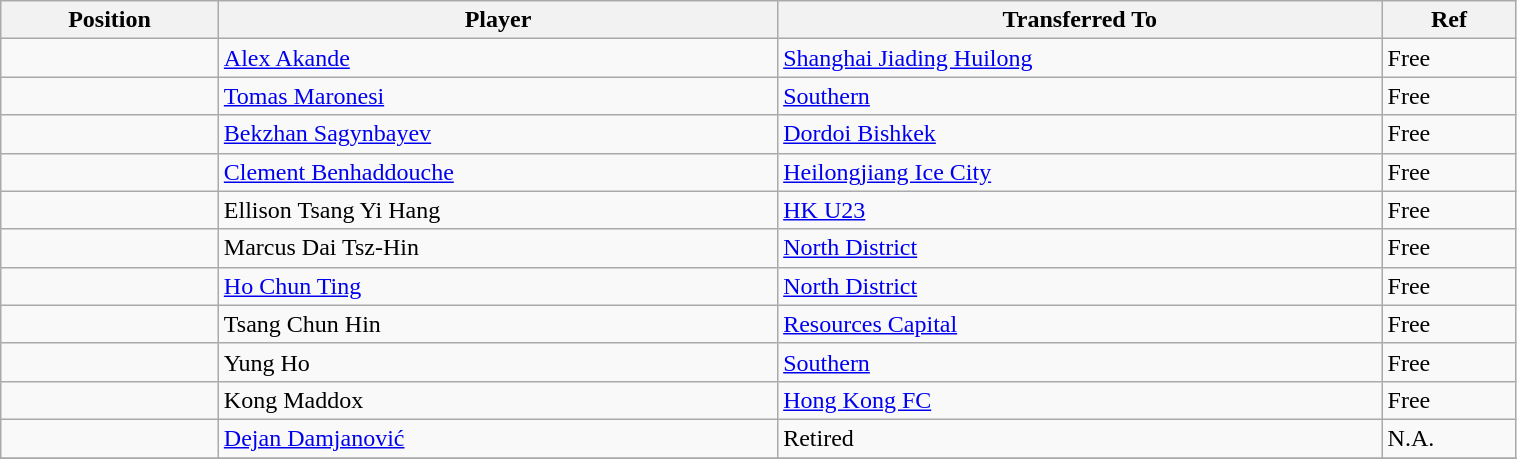<table class="wikitable sortable" style="width:80%; text-align:center; font-size:100%; text-align:left;">
<tr>
<th>Position</th>
<th>Player</th>
<th>Transferred To</th>
<th>Ref</th>
</tr>
<tr>
<td></td>
<td> <a href='#'>Alex Akande</a></td>
<td> <a href='#'>Shanghai Jiading Huilong</a></td>
<td>Free</td>
</tr>
<tr>
<td></td>
<td> <a href='#'>Tomas Maronesi</a></td>
<td> <a href='#'>Southern</a></td>
<td>Free</td>
</tr>
<tr>
<td></td>
<td> <a href='#'>Bekzhan Sagynbayev</a></td>
<td> <a href='#'>Dordoi Bishkek</a></td>
<td>Free</td>
</tr>
<tr>
<td></td>
<td> <a href='#'>Clement Benhaddouche</a></td>
<td> <a href='#'>Heilongjiang Ice City</a></td>
<td>Free</td>
</tr>
<tr>
<td></td>
<td> Ellison Tsang Yi Hang</td>
<td> <a href='#'>HK U23</a></td>
<td>Free</td>
</tr>
<tr>
<td></td>
<td> Marcus Dai Tsz-Hin</td>
<td> <a href='#'>North District</a></td>
<td>Free</td>
</tr>
<tr>
<td></td>
<td> <a href='#'>Ho Chun Ting</a></td>
<td> <a href='#'>North District</a></td>
<td>Free</td>
</tr>
<tr>
<td></td>
<td> Tsang Chun Hin</td>
<td> <a href='#'>Resources Capital</a></td>
<td>Free</td>
</tr>
<tr>
<td></td>
<td> Yung Ho</td>
<td> <a href='#'>Southern</a></td>
<td>Free</td>
</tr>
<tr>
<td></td>
<td> Kong Maddox</td>
<td> <a href='#'>Hong Kong FC</a></td>
<td>Free</td>
</tr>
<tr>
<td></td>
<td> <a href='#'>Dejan Damjanović</a></td>
<td>Retired</td>
<td>N.A.</td>
</tr>
<tr>
</tr>
</table>
